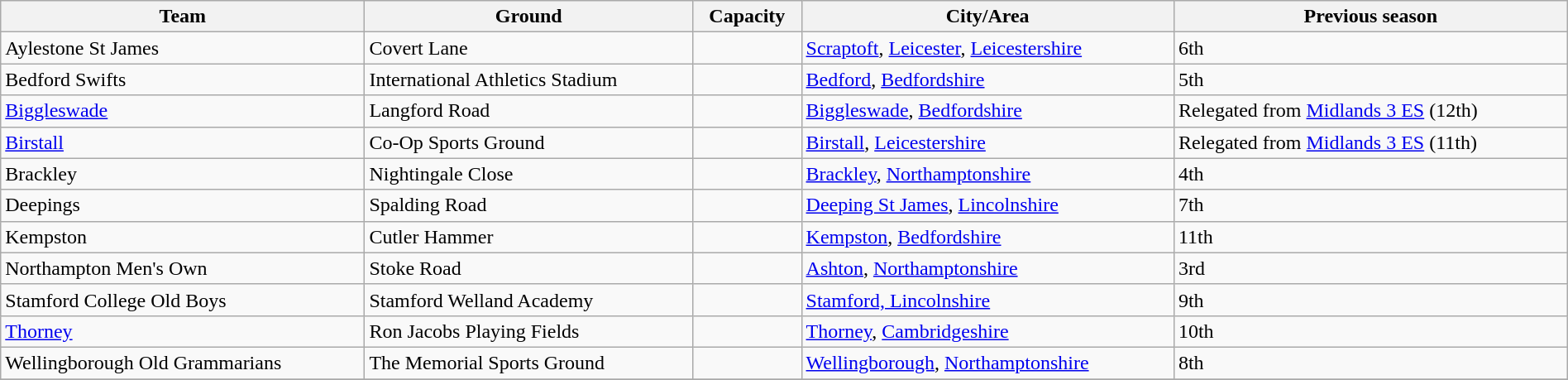<table class="wikitable sortable" width=100%>
<tr>
<th>Team</th>
<th>Ground</th>
<th>Capacity</th>
<th>City/Area</th>
<th>Previous season</th>
</tr>
<tr>
<td>Aylestone St James</td>
<td>Covert Lane</td>
<td></td>
<td><a href='#'>Scraptoft</a>, <a href='#'>Leicester</a>, <a href='#'>Leicestershire</a></td>
<td>6th</td>
</tr>
<tr>
<td>Bedford Swifts</td>
<td>International Athletics Stadium</td>
<td></td>
<td><a href='#'>Bedford</a>, <a href='#'>Bedfordshire</a></td>
<td>5th</td>
</tr>
<tr>
<td><a href='#'>Biggleswade</a></td>
<td>Langford Road</td>
<td></td>
<td><a href='#'>Biggleswade</a>, <a href='#'>Bedfordshire</a></td>
<td>Relegated from <a href='#'>Midlands 3 ES</a> (12th)</td>
</tr>
<tr>
<td><a href='#'>Birstall</a></td>
<td>Co-Op Sports Ground</td>
<td></td>
<td><a href='#'>Birstall</a>, <a href='#'>Leicestershire</a></td>
<td>Relegated from <a href='#'>Midlands 3 ES</a> (11th)</td>
</tr>
<tr>
<td>Brackley</td>
<td>Nightingale Close</td>
<td></td>
<td><a href='#'>Brackley</a>, <a href='#'>Northamptonshire</a></td>
<td>4th</td>
</tr>
<tr>
<td>Deepings</td>
<td>Spalding Road</td>
<td></td>
<td><a href='#'>Deeping St James</a>, <a href='#'>Lincolnshire</a></td>
<td>7th</td>
</tr>
<tr>
<td>Kempston</td>
<td>Cutler Hammer</td>
<td></td>
<td><a href='#'>Kempston</a>, <a href='#'>Bedfordshire</a></td>
<td>11th</td>
</tr>
<tr>
<td>Northampton Men's Own</td>
<td>Stoke Road</td>
<td></td>
<td><a href='#'>Ashton</a>, <a href='#'>Northamptonshire</a></td>
<td>3rd</td>
</tr>
<tr>
<td>Stamford College Old Boys</td>
<td>Stamford Welland Academy</td>
<td></td>
<td><a href='#'>Stamford, Lincolnshire</a></td>
<td>9th</td>
</tr>
<tr>
<td><a href='#'>Thorney</a></td>
<td>Ron Jacobs Playing Fields</td>
<td></td>
<td><a href='#'>Thorney</a>, <a href='#'>Cambridgeshire</a></td>
<td>10th</td>
</tr>
<tr>
<td>Wellingborough Old Grammarians</td>
<td>The Memorial Sports Ground</td>
<td></td>
<td><a href='#'>Wellingborough</a>, <a href='#'>Northamptonshire</a></td>
<td>8th</td>
</tr>
<tr>
</tr>
</table>
